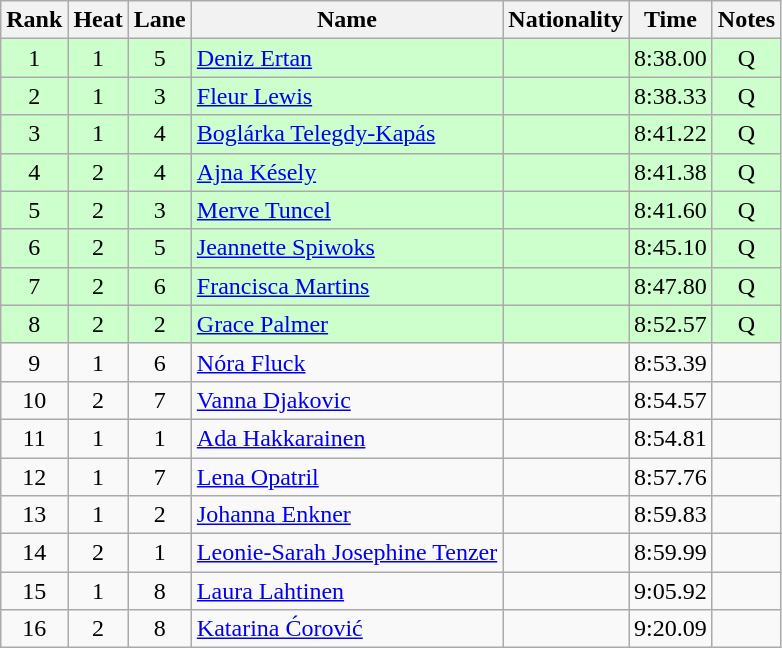<table class="wikitable sortable" style="text-align:center">
<tr>
<th>Rank</th>
<th>Heat</th>
<th>Lane</th>
<th>Name</th>
<th>Nationality</th>
<th>Time</th>
<th>Notes</th>
</tr>
<tr bgcolor=ccffcc>
<td>1</td>
<td>1</td>
<td>5</td>
<td align=left><a href='#'>Deniz Ertan</a></td>
<td align=left></td>
<td>8:38.00</td>
<td>Q</td>
</tr>
<tr bgcolor=ccffcc>
<td>2</td>
<td>1</td>
<td>3</td>
<td align=left><a href='#'>Fleur Lewis</a></td>
<td align=left></td>
<td>8:38.33</td>
<td>Q</td>
</tr>
<tr bgcolor=ccffcc>
<td>3</td>
<td>1</td>
<td>4</td>
<td align=left><a href='#'>Boglárka Telegdy-Kapás</a></td>
<td align=left></td>
<td>8:41.22</td>
<td>Q</td>
</tr>
<tr bgcolor=ccffcc>
<td>4</td>
<td>2</td>
<td>4</td>
<td align=left><a href='#'>Ajna Késely</a></td>
<td align=left></td>
<td>8:41.38</td>
<td>Q</td>
</tr>
<tr bgcolor=ccffcc>
<td>5</td>
<td>2</td>
<td>3</td>
<td align=left><a href='#'>Merve Tuncel</a></td>
<td align=left></td>
<td>8:41.60</td>
<td>Q</td>
</tr>
<tr bgcolor=ccffcc>
<td>6</td>
<td>2</td>
<td>5</td>
<td align=left><a href='#'>Jeannette Spiwoks</a></td>
<td align=left></td>
<td>8:45.10</td>
<td>Q</td>
</tr>
<tr bgcolor=ccffcc>
<td>7</td>
<td>2</td>
<td>6</td>
<td align=left><a href='#'>Francisca Martins</a></td>
<td align=left></td>
<td>8:47.80</td>
<td>Q</td>
</tr>
<tr bgcolor=ccffcc>
<td>8</td>
<td>2</td>
<td>2</td>
<td align=left><a href='#'>Grace Palmer</a></td>
<td align=left></td>
<td>8:52.57</td>
<td>Q</td>
</tr>
<tr>
<td>9</td>
<td>1</td>
<td>6</td>
<td align=left><a href='#'>Nóra Fluck</a></td>
<td align=left></td>
<td>8:53.39</td>
<td></td>
</tr>
<tr>
<td>10</td>
<td>2</td>
<td>7</td>
<td align=left><a href='#'>Vanna Djakovic</a></td>
<td align=left></td>
<td>8:54.57</td>
<td></td>
</tr>
<tr>
<td>11</td>
<td>1</td>
<td>1</td>
<td align=left><a href='#'>Ada Hakkarainen</a></td>
<td align=left></td>
<td>8:54.81</td>
<td></td>
</tr>
<tr>
<td>12</td>
<td>1</td>
<td>7</td>
<td align=left><a href='#'>Lena Opatril</a></td>
<td align=left></td>
<td>8:57.76</td>
<td></td>
</tr>
<tr>
<td>13</td>
<td>1</td>
<td>2</td>
<td align=left><a href='#'>Johanna Enkner</a></td>
<td align=left></td>
<td>8:59.83</td>
<td></td>
</tr>
<tr>
<td>14</td>
<td>2</td>
<td>1</td>
<td align=left><a href='#'>Leonie-Sarah Josephine Tenzer</a></td>
<td align=left></td>
<td>8:59.99</td>
<td></td>
</tr>
<tr>
<td>15</td>
<td>1</td>
<td>8</td>
<td align=left><a href='#'>Laura Lahtinen</a></td>
<td align=left></td>
<td>9:05.92</td>
<td></td>
</tr>
<tr>
<td>16</td>
<td>2</td>
<td>8</td>
<td align=left><a href='#'>Katarina Ćorović</a></td>
<td align=left></td>
<td>9:20.09</td>
<td></td>
</tr>
</table>
